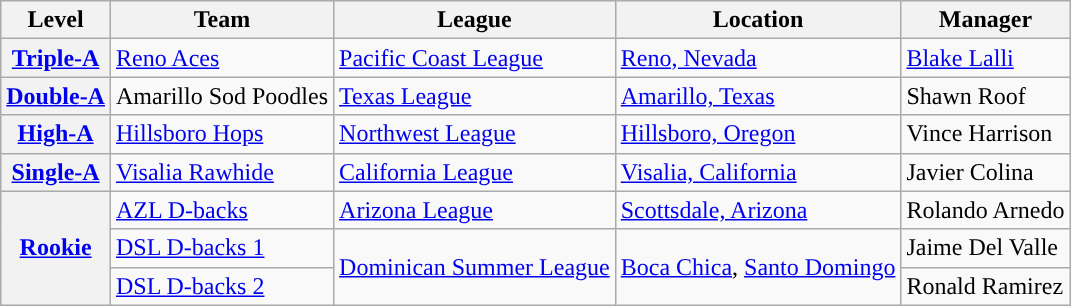<table class="wikitable plainrowheaders">
<tr>
<th scope="col" style="text-align:center; ">Level</th>
<th scope="col" style="text-align:center; ">Team</th>
<th scope="col" style="text-align:center; ">League</th>
<th scope="col" style="text-align:center; ">Location</th>
<th scope="col" style="text-align:center; ">Manager</th>
</tr>
<tr>
<th scope="row"><a href='#'>Triple-A</a></th>
<td><a href='#'>Reno Aces</a></td>
<td><a href='#'>Pacific Coast League</a></td>
<td><a href='#'>Reno, Nevada</a></td>
<td><a href='#'>Blake Lalli</a></td>
</tr>
<tr>
<th scope="row"><a href='#'>Double-A</a></th>
<td>Amarillo Sod Poodles</td>
<td><a href='#'>Texas League</a></td>
<td><a href='#'>Amarillo, Texas</a></td>
<td>Shawn Roof</td>
</tr>
<tr>
<th scope="row"><a href='#'>High-A</a></th>
<td><a href='#'>Hillsboro Hops</a></td>
<td><a href='#'>Northwest League</a></td>
<td><a href='#'>Hillsboro, Oregon</a></td>
<td>Vince Harrison</td>
</tr>
<tr>
<th scope="row"><a href='#'>Single-A</a></th>
<td><a href='#'>Visalia Rawhide</a></td>
<td><a href='#'>California League</a></td>
<td><a href='#'>Visalia, California</a></td>
<td>Javier Colina</td>
</tr>
<tr>
<th scope="row" rowspan=3><a href='#'>Rookie</a></th>
<td><a href='#'>AZL D-backs</a></td>
<td><a href='#'>Arizona League</a></td>
<td><a href='#'>Scottsdale, Arizona</a></td>
<td>Rolando Arnedo</td>
</tr>
<tr>
<td><a href='#'>DSL D-backs 1</a></td>
<td rowspan=2><a href='#'>Dominican Summer League</a></td>
<td rowspan=2><a href='#'>Boca Chica</a>, <a href='#'>Santo Domingo</a></td>
<td>Jaime Del Valle</td>
</tr>
<tr>
<td><a href='#'>DSL D-backs 2</a></td>
<td>Ronald Ramirez</td>
</tr>
</table>
